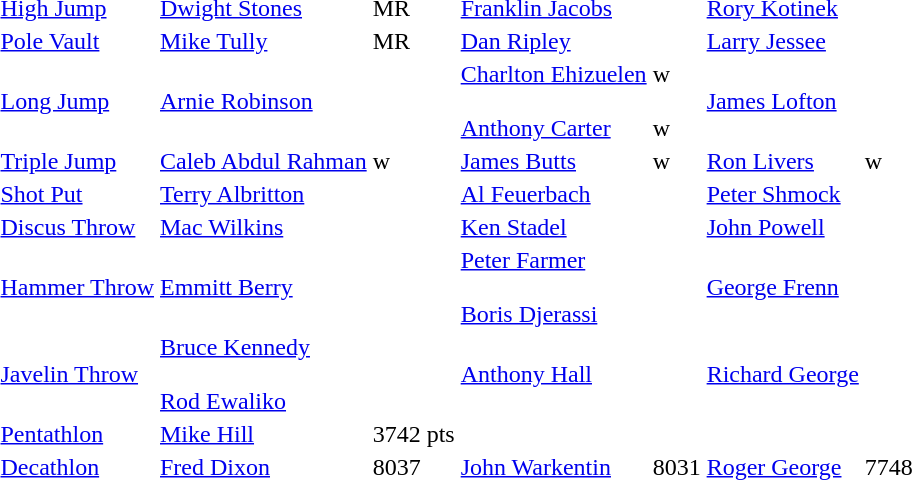<table>
<tr>
<td><a href='#'>High Jump</a></td>
<td><a href='#'>Dwight Stones</a></td>
<td>	MR</td>
<td><a href='#'>Franklin Jacobs</a></td>
<td></td>
<td><a href='#'>Rory Kotinek</a></td>
<td></td>
</tr>
<tr>
<td><a href='#'>Pole Vault</a></td>
<td><a href='#'>Mike Tully</a></td>
<td>	MR</td>
<td><a href='#'>Dan Ripley</a></td>
<td></td>
<td><a href='#'>Larry Jessee</a></td>
<td></td>
</tr>
<tr>
<td><a href='#'>Long Jump</a></td>
<td><a href='#'>Arnie Robinson</a></td>
<td></td>
<td><a href='#'>Charlton Ehizuelen</a><br><br><a href='#'>Anthony Carter</a></td>
<td>w<br><br>w</td>
<td><a href='#'>James Lofton</a></td>
<td></td>
</tr>
<tr>
<td><a href='#'>Triple Jump</a></td>
<td><a href='#'>Caleb Abdul Rahman</a></td>
<td>w</td>
<td><a href='#'>James Butts</a></td>
<td>w</td>
<td><a href='#'>Ron Livers</a></td>
<td>w</td>
</tr>
<tr>
<td><a href='#'>Shot Put</a></td>
<td><a href='#'>Terry Albritton</a></td>
<td></td>
<td><a href='#'>Al Feuerbach</a></td>
<td></td>
<td><a href='#'>Peter Shmock</a></td>
<td></td>
</tr>
<tr>
<td><a href='#'>Discus Throw</a></td>
<td><a href='#'>Mac Wilkins</a></td>
<td></td>
<td><a href='#'>Ken Stadel</a></td>
<td></td>
<td><a href='#'>John Powell</a></td>
<td></td>
</tr>
<tr>
<td><a href='#'>Hammer Throw</a></td>
<td><a href='#'>Emmitt Berry</a></td>
<td></td>
<td><a href='#'>Peter Farmer</a><br><br><a href='#'>Boris Djerassi</a></td>
<td><br><br></td>
<td><a href='#'>George Frenn</a></td>
<td></td>
</tr>
<tr>
<td><a href='#'>Javelin Throw</a></td>
<td><a href='#'>Bruce Kennedy</a><br><br><a href='#'>Rod Ewaliko</a></td>
<td><br><br></td>
<td><a href='#'>Anthony Hall</a></td>
<td></td>
<td><a href='#'>Richard George</a></td>
<td></td>
</tr>
<tr>
<td><a href='#'>Pentathlon</a></td>
<td><a href='#'>Mike Hill</a></td>
<td>3742 pts</td>
<td></td>
<td></td>
<td></td>
<td></td>
</tr>
<tr>
<td><a href='#'>Decathlon</a></td>
<td><a href='#'>Fred Dixon</a></td>
<td>8037</td>
<td><a href='#'>John Warkentin</a></td>
<td>8031</td>
<td><a href='#'>Roger George</a></td>
<td>7748</td>
</tr>
</table>
